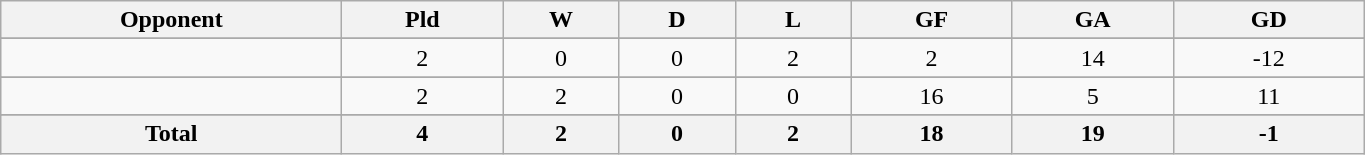<table class="wikitable" style="text-align: center">
<tr>
<th width=220>Opponent<br></th>
<th width=100>Pld<br></th>
<th width=70>W<br></th>
<th width=70>D<br></th>
<th width=70>L<br></th>
<th width=100>GF<br></th>
<th width=100>GA<br></th>
<th width=120>GD</th>
</tr>
<tr>
</tr>
<tr>
<td style="text-align:left;"></td>
<td>2</td>
<td>0</td>
<td>0</td>
<td>2</td>
<td>2</td>
<td>14</td>
<td>-12</td>
</tr>
<tr>
</tr>
<tr>
<td style="text-align:left;"></td>
<td>2</td>
<td>2</td>
<td>0</td>
<td>0</td>
<td>16</td>
<td>5</td>
<td>11</td>
</tr>
<tr>
</tr>
<tr class="sortbottom">
<th>Total</th>
<th>4</th>
<th>2</th>
<th>0</th>
<th>2</th>
<th>18</th>
<th>19</th>
<th>-1</th>
</tr>
</table>
